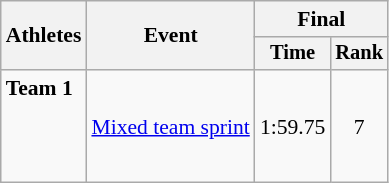<table class="wikitable" style="font-size:90%">
<tr>
<th rowspan="2">Athletes</th>
<th rowspan="2">Event</th>
<th colspan="2">Final</th>
</tr>
<tr style="font-size:95%">
<th>Time</th>
<th>Rank</th>
</tr>
<tr align=center>
<td align=left><strong>Team 1</strong><br><br><br><br></td>
<td align=left><a href='#'>Mixed team sprint</a></td>
<td>1:59.75</td>
<td>7</td>
</tr>
</table>
